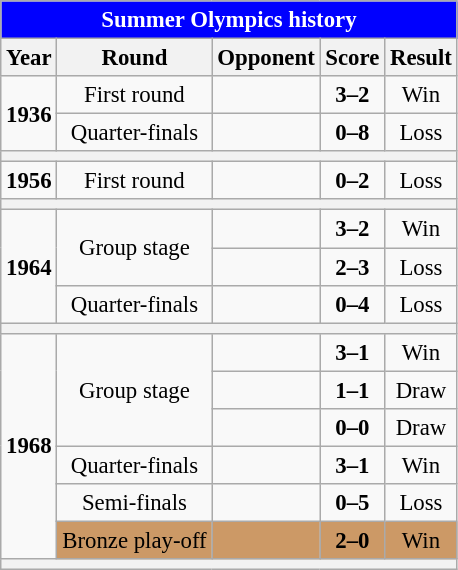<table class="wikitable collapsible collapsed" style="text-align: center;font-size:95%;">
<tr>
<th colspan="5"style=background:blue;color:white>Summer Olympics history</th>
</tr>
<tr>
<th>Year</th>
<th>Round</th>
<th>Opponent</th>
<th>Score</th>
<th>Result</th>
</tr>
<tr>
<td rowspan=2><strong>1936</strong></td>
<td>First round</td>
<td style="text-align:left;"></td>
<td><strong>3–2</strong></td>
<td>Win</td>
</tr>
<tr>
<td>Quarter-finals</td>
<td style="text-align:left;"></td>
<td><strong>0–8</strong></td>
<td>Loss</td>
</tr>
<tr>
<th colspan="5"></th>
</tr>
<tr>
<td><strong>1956</strong></td>
<td>First round</td>
<td style="text-align:left;"></td>
<td><strong>0–2</strong></td>
<td>Loss</td>
</tr>
<tr>
<th colspan="5"></th>
</tr>
<tr>
<td rowspan=3><strong>1964</strong></td>
<td rowspan="2">Group stage</td>
<td style="text-align:left;"></td>
<td><strong>3–2</strong></td>
<td>Win</td>
</tr>
<tr>
<td style="text-align:left;"></td>
<td><strong>2–3</strong></td>
<td>Loss</td>
</tr>
<tr>
<td>Quarter-finals</td>
<td style="text-align:left;"></td>
<td><strong>0–4</strong></td>
<td>Loss</td>
</tr>
<tr>
<th colspan="5"></th>
</tr>
<tr>
<td rowspan=6><strong>1968</strong></td>
<td rowspan="3">Group stage</td>
<td style="text-align:left;"></td>
<td><strong>3–1</strong></td>
<td>Win</td>
</tr>
<tr>
<td style="text-align:left;"></td>
<td><strong>1–1</strong></td>
<td>Draw</td>
</tr>
<tr>
<td style="text-align:left;"></td>
<td><strong>0–0</strong></td>
<td>Draw</td>
</tr>
<tr>
<td>Quarter-finals</td>
<td style="text-align:left;"></td>
<td><strong>3–1</strong></td>
<td>Win</td>
</tr>
<tr>
<td>Semi-finals</td>
<td style="text-align:left;"></td>
<td><strong>0–5</strong></td>
<td>Loss</td>
</tr>
<tr style="background:#C96;">
<td>Bronze play-off</td>
<td style="text-align:left;"></td>
<td><strong>2–0</strong></td>
<td>Win</td>
</tr>
<tr>
<th colspan="5"></th>
</tr>
</table>
